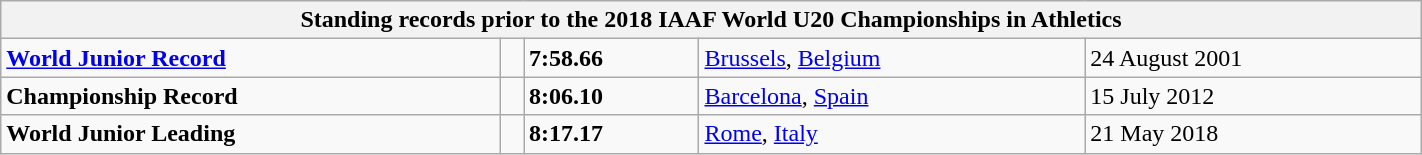<table class="wikitable" width=75%>
<tr>
<th colspan="5">Standing records prior to the 2018 IAAF World U20 Championships in Athletics</th>
</tr>
<tr>
<td><strong><a href='#'>World Junior Record</a></strong></td>
<td></td>
<td><strong>7:58.66</strong></td>
<td><a href='#'>Brussels</a>, <a href='#'>Belgium</a></td>
<td>24 August 2001</td>
</tr>
<tr>
<td><strong>Championship Record</strong></td>
<td></td>
<td><strong>8:06.10</strong></td>
<td><a href='#'>Barcelona</a>, <a href='#'>Spain</a></td>
<td>15 July 2012</td>
</tr>
<tr>
<td><strong>World Junior Leading</strong></td>
<td></td>
<td><strong>8:17.17</strong></td>
<td><a href='#'>Rome</a>, <a href='#'>Italy</a></td>
<td>21 May 2018</td>
</tr>
</table>
